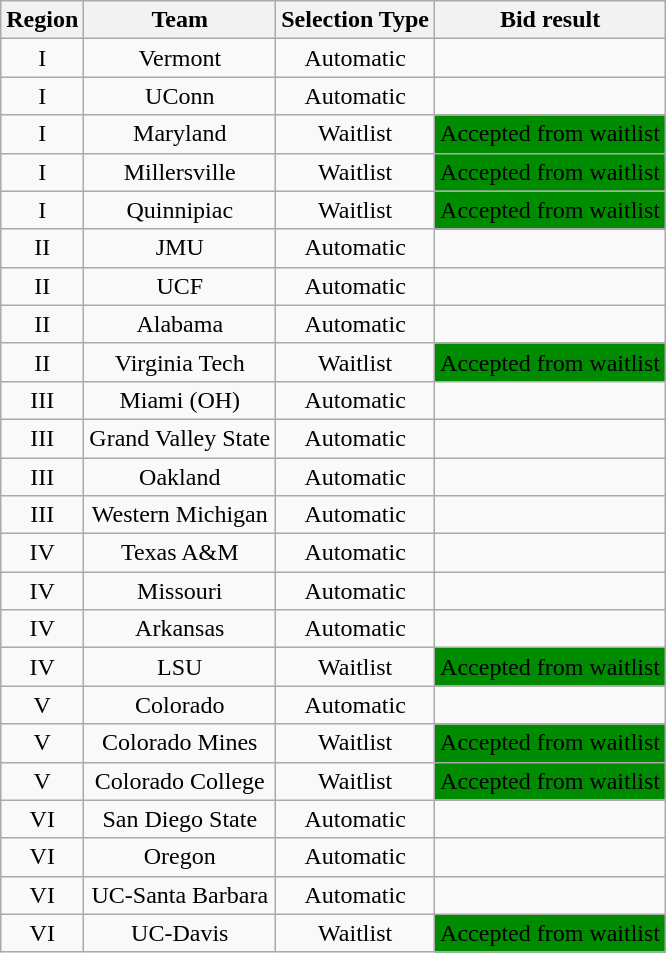<table class="wikitable sortable" style="text-align:center">
<tr>
<th>Region</th>
<th>Team</th>
<th>Selection Type</th>
<th>Bid result</th>
</tr>
<tr>
<td>I</td>
<td>Vermont</td>
<td>Automatic</td>
<td></td>
</tr>
<tr>
<td>I</td>
<td>UConn</td>
<td>Automatic</td>
<td></td>
</tr>
<tr>
<td>I</td>
<td>Maryland</td>
<td>Waitlist</td>
<td bgcolor=008c00>Accepted from waitlist</td>
</tr>
<tr>
<td>I</td>
<td>Millersville</td>
<td>Waitlist</td>
<td bgcolor=008c00>Accepted from waitlist</td>
</tr>
<tr>
<td>I</td>
<td>Quinnipiac</td>
<td>Waitlist</td>
<td bgcolor=008c00>Accepted from waitlist</td>
</tr>
<tr>
<td>II</td>
<td>JMU</td>
<td>Automatic</td>
<td></td>
</tr>
<tr>
<td>II</td>
<td>UCF</td>
<td>Automatic</td>
<td></td>
</tr>
<tr>
<td>II</td>
<td>Alabama</td>
<td>Automatic</td>
<td></td>
</tr>
<tr>
<td>II</td>
<td>Virginia Tech</td>
<td>Waitlist</td>
<td bgcolor=008c00>Accepted from waitlist</td>
</tr>
<tr>
<td>III</td>
<td>Miami (OH)</td>
<td>Automatic</td>
<td></td>
</tr>
<tr>
<td>III</td>
<td>Grand Valley State</td>
<td>Automatic</td>
<td></td>
</tr>
<tr>
<td>III</td>
<td>Oakland</td>
<td>Automatic</td>
<td></td>
</tr>
<tr>
<td>III</td>
<td>Western Michigan</td>
<td>Automatic</td>
<td></td>
</tr>
<tr>
<td>IV</td>
<td>Texas A&M</td>
<td>Automatic</td>
<td></td>
</tr>
<tr>
<td>IV</td>
<td>Missouri</td>
<td>Automatic</td>
<td></td>
</tr>
<tr>
<td>IV</td>
<td>Arkansas</td>
<td>Automatic</td>
<td></td>
</tr>
<tr>
<td>IV</td>
<td>LSU</td>
<td>Waitlist</td>
<td bgcolor=008c00>Accepted from waitlist</td>
</tr>
<tr>
<td>V</td>
<td>Colorado</td>
<td>Automatic</td>
<td></td>
</tr>
<tr>
<td>V</td>
<td>Colorado Mines</td>
<td>Waitlist</td>
<td bgcolor=008c00>Accepted from waitlist</td>
</tr>
<tr>
<td>V</td>
<td>Colorado College</td>
<td>Waitlist</td>
<td bgcolor=008c00>Accepted from waitlist</td>
</tr>
<tr>
<td>VI</td>
<td>San Diego State</td>
<td>Automatic</td>
<td></td>
</tr>
<tr>
<td>VI</td>
<td>Oregon</td>
<td>Automatic</td>
<td></td>
</tr>
<tr>
<td>VI</td>
<td>UC-Santa Barbara</td>
<td>Automatic</td>
<td></td>
</tr>
<tr>
<td>VI</td>
<td>UC-Davis</td>
<td>Waitlist</td>
<td bgcolor=008c00>Accepted from waitlist</td>
</tr>
</table>
